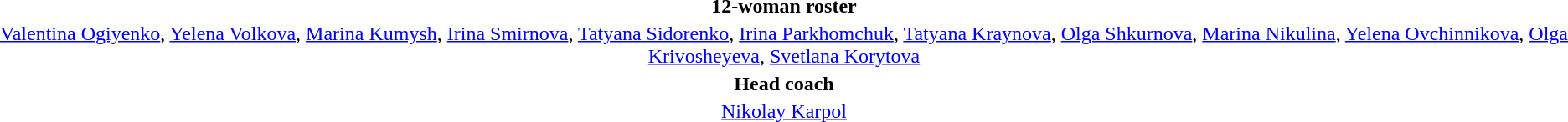<table style="text-align:center; margin-top:2em; margin-left:auto; margin-right:auto">
<tr>
<td><strong>12-woman roster</strong></td>
</tr>
<tr>
<td><a href='#'>Valentina Ogiyenko</a>, <a href='#'>Yelena Volkova</a>, <a href='#'>Marina Kumysh</a>, <a href='#'>Irina Smirnova</a>, <a href='#'>Tatyana Sidorenko</a>, <a href='#'>Irina Parkhomchuk</a>, <a href='#'>Tatyana Kraynova</a>, <a href='#'>Olga Shkurnova</a>, <a href='#'>Marina Nikulina</a>, <a href='#'>Yelena Ovchinnikova</a>, <a href='#'>Olga Krivosheyeva</a>, <a href='#'>Svetlana Korytova</a></td>
</tr>
<tr>
<td><strong>Head coach</strong></td>
</tr>
<tr>
<td><a href='#'>Nikolay Karpol</a></td>
</tr>
</table>
